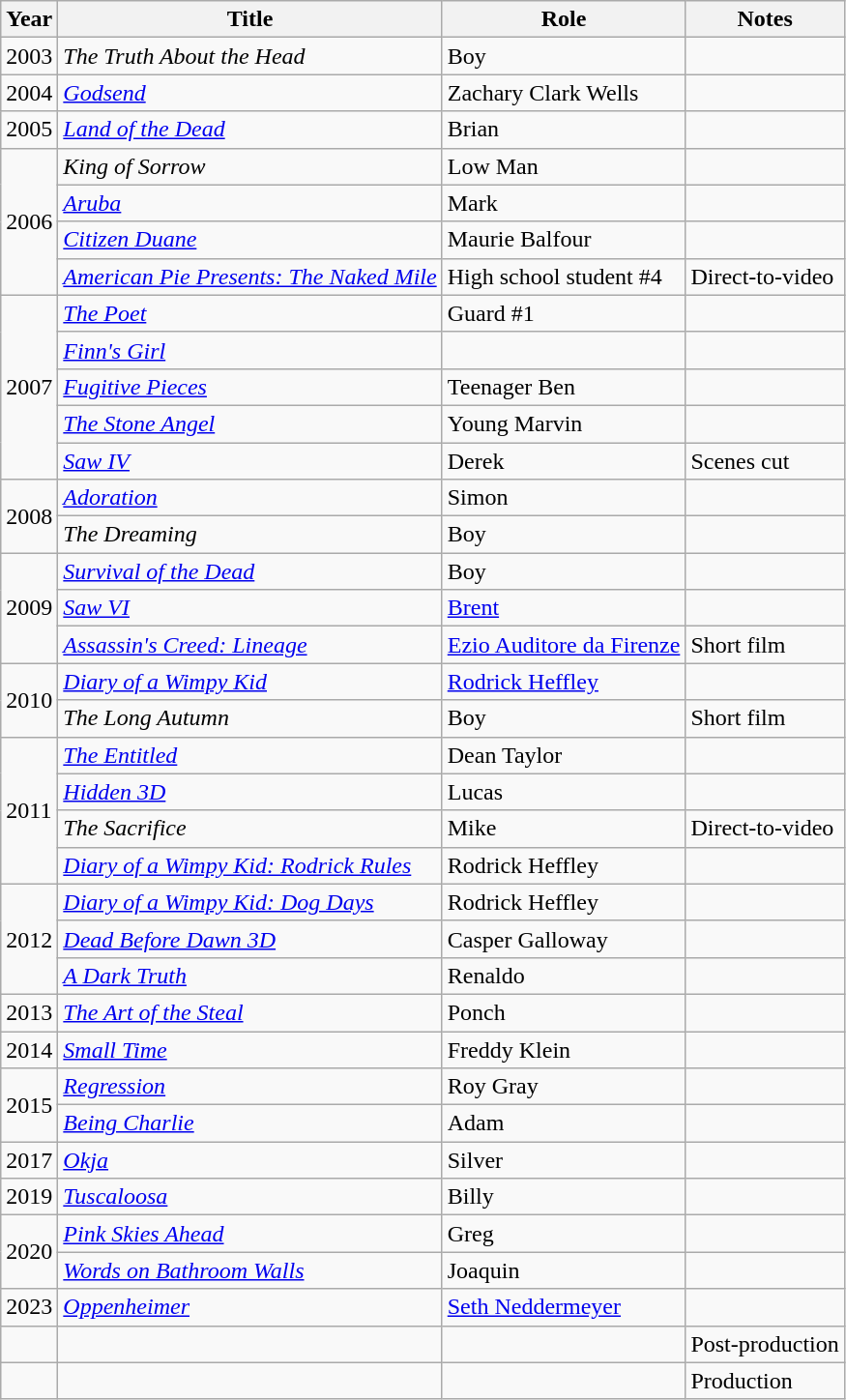<table class="wikitable sortable">
<tr>
<th scope="col">Year</th>
<th scope="col">Title</th>
<th scope="col">Role</th>
<th scope="col" class="unsortable">Notes</th>
</tr>
<tr>
<td>2003</td>
<td data-sort-value="Truth About the Head, The"><em>The Truth About the Head</em></td>
<td>Boy</td>
<td></td>
</tr>
<tr>
<td>2004</td>
<td><em><a href='#'>Godsend</a></em></td>
<td>Zachary Clark Wells</td>
<td></td>
</tr>
<tr>
<td>2005</td>
<td><em><a href='#'>Land of the Dead</a></em></td>
<td>Brian</td>
<td></td>
</tr>
<tr>
<td rowspan="4">2006</td>
<td><em>King of Sorrow</em></td>
<td>Low Man</td>
<td></td>
</tr>
<tr>
<td><em><a href='#'>Aruba</a></em></td>
<td>Mark</td>
<td></td>
</tr>
<tr>
<td><em><a href='#'>Citizen Duane</a></em></td>
<td>Maurie Balfour</td>
<td></td>
</tr>
<tr>
<td><em><a href='#'>American Pie Presents: The Naked Mile</a></em></td>
<td>High school student #4</td>
<td>Direct-to-video</td>
</tr>
<tr>
<td rowspan="5">2007</td>
<td data-sort-value="Poet, The"><em><a href='#'>The Poet</a></em></td>
<td>Guard #1</td>
<td></td>
</tr>
<tr>
<td><em><a href='#'>Finn's Girl</a></em></td>
<td></td>
<td></td>
</tr>
<tr>
<td><em><a href='#'>Fugitive Pieces</a></em></td>
<td>Teenager Ben</td>
<td></td>
</tr>
<tr>
<td data-sort-value="Stone Angel, The"><em><a href='#'>The Stone Angel</a></em></td>
<td>Young Marvin</td>
<td></td>
</tr>
<tr>
<td data-sort-value="Saw 4"><em><a href='#'>Saw IV</a></em></td>
<td>Derek</td>
<td>Scenes cut</td>
</tr>
<tr>
<td rowspan="2">2008</td>
<td><em><a href='#'>Adoration</a></em></td>
<td>Simon</td>
<td></td>
</tr>
<tr>
<td data-sort-value="Dreaming, The"><em>The Dreaming</em></td>
<td>Boy</td>
<td></td>
</tr>
<tr>
<td rowspan="3">2009</td>
<td><em><a href='#'>Survival of the Dead</a></em></td>
<td>Boy</td>
<td></td>
</tr>
<tr>
<td data-sort-value="Saw 6"><em><a href='#'>Saw VI</a></em></td>
<td><a href='#'>Brent</a></td>
<td></td>
</tr>
<tr>
<td><em><a href='#'>Assassin's Creed: Lineage</a></em></td>
<td><a href='#'>Ezio Auditore da Firenze</a></td>
<td>Short film</td>
</tr>
<tr>
<td rowspan="2">2010</td>
<td><em><a href='#'>Diary of a Wimpy Kid</a></em></td>
<td><a href='#'>Rodrick Heffley</a></td>
<td></td>
</tr>
<tr>
<td data-sort-value="Long Autumn, The"><em>The Long Autumn</em></td>
<td>Boy</td>
<td>Short film</td>
</tr>
<tr>
<td rowspan="4">2011</td>
<td data-sort-value="Entitled, The"><em><a href='#'>The Entitled</a></em></td>
<td>Dean Taylor</td>
<td></td>
</tr>
<tr>
<td><em><a href='#'>Hidden 3D</a></em></td>
<td>Lucas</td>
<td></td>
</tr>
<tr>
<td data-sort-value="Sacrifice, The"><em>The Sacrifice</em></td>
<td>Mike</td>
<td>Direct-to-video</td>
</tr>
<tr>
<td><em><a href='#'>Diary of a Wimpy Kid: Rodrick Rules</a></em></td>
<td>Rodrick Heffley</td>
<td></td>
</tr>
<tr>
<td rowspan="3">2012</td>
<td><em><a href='#'>Diary of a Wimpy Kid: Dog Days</a></em></td>
<td>Rodrick Heffley</td>
<td></td>
</tr>
<tr>
<td><em><a href='#'>Dead Before Dawn 3D</a></em></td>
<td>Casper Galloway</td>
<td></td>
</tr>
<tr>
<td data-sort-value="Dark Truth, A"><em><a href='#'>A Dark Truth</a></em></td>
<td>Renaldo</td>
<td></td>
</tr>
<tr>
<td>2013</td>
<td data-sort-value="Art of the Steal, The"><em><a href='#'>The Art of the Steal</a></em></td>
<td>Ponch</td>
<td></td>
</tr>
<tr>
<td>2014</td>
<td><em><a href='#'>Small Time</a></em></td>
<td>Freddy Klein</td>
<td></td>
</tr>
<tr>
<td rowspan="2">2015</td>
<td><em><a href='#'>Regression</a></em></td>
<td>Roy Gray</td>
<td></td>
</tr>
<tr>
<td><em><a href='#'>Being Charlie</a></em></td>
<td>Adam</td>
<td></td>
</tr>
<tr>
<td>2017</td>
<td><em><a href='#'>Okja</a></em></td>
<td>Silver</td>
<td></td>
</tr>
<tr>
<td>2019</td>
<td><em><a href='#'>Tuscaloosa</a></em></td>
<td>Billy</td>
<td></td>
</tr>
<tr>
<td rowspan="2">2020</td>
<td><em><a href='#'>Pink Skies Ahead</a></em></td>
<td>Greg</td>
<td></td>
</tr>
<tr>
<td><em><a href='#'>Words on Bathroom Walls</a></em></td>
<td>Joaquin</td>
<td></td>
</tr>
<tr>
<td>2023</td>
<td><em><a href='#'>Oppenheimer</a></em></td>
<td><a href='#'>Seth Neddermeyer</a></td>
<td></td>
</tr>
<tr>
<td></td>
<td></td>
<td></td>
<td>Post-production</td>
</tr>
<tr>
<td></td>
<td></td>
<td></td>
<td>Production</td>
</tr>
</table>
